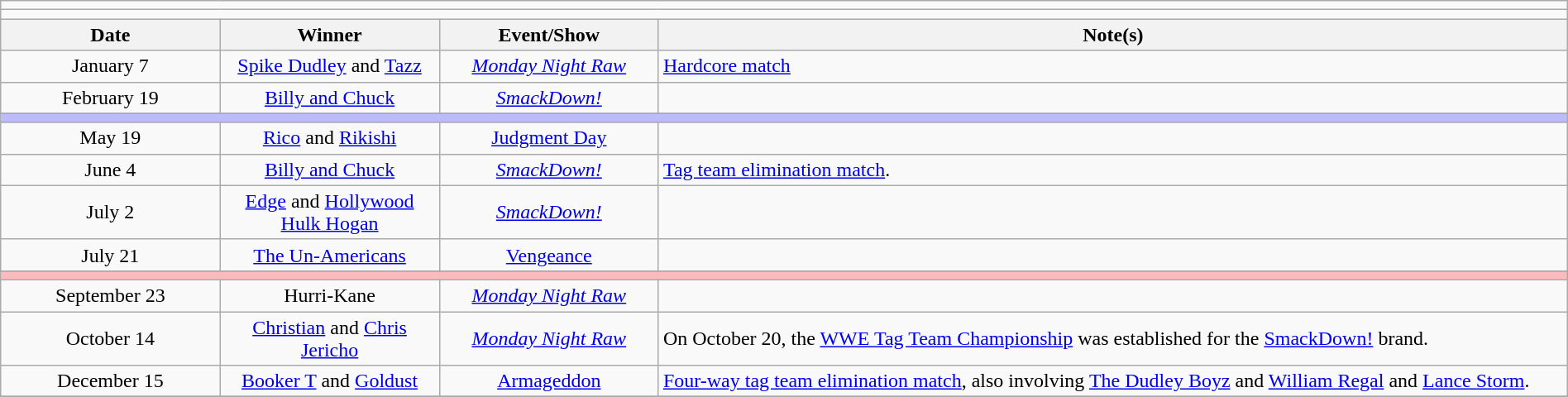<table class="wikitable" style="text-align:center; width:100%;">
<tr>
<td colspan="5"></td>
</tr>
<tr>
<td colspan="5"><strong></strong></td>
</tr>
<tr>
<th width=14%>Date</th>
<th width=14%>Winner</th>
<th width=14%>Event/Show</th>
<th width=58%>Note(s)</th>
</tr>
<tr>
<td>January 7</td>
<td><a href='#'>Spike Dudley</a> and <a href='#'>Tazz</a></td>
<td><em><a href='#'>Monday Night Raw</a></em></td>
<td align=left><a href='#'>Hardcore match</a></td>
</tr>
<tr>
<td>February 19<br></td>
<td><a href='#'>Billy and Chuck</a></td>
<td><em><a href='#'>SmackDown!</a></em></td>
<td></td>
</tr>
<tr>
</tr>
<tr style="background:#BBF;">
<td colspan="5"></td>
</tr>
<tr>
<td>May 19</td>
<td><a href='#'>Rico</a> and <a href='#'>Rikishi</a></td>
<td><a href='#'>Judgment Day</a></td>
<td></td>
</tr>
<tr>
<td>June 4<br></td>
<td><a href='#'>Billy and Chuck</a></td>
<td><em><a href='#'>SmackDown!</a></em></td>
<td align=left><a href='#'>Tag team elimination match</a>.</td>
</tr>
<tr>
<td>July 2<br></td>
<td><a href='#'>Edge</a> and <a href='#'>Hollywood Hulk Hogan</a></td>
<td><em><a href='#'>SmackDown!</a></em></td>
<td></td>
</tr>
<tr>
<td>July 21</td>
<td><a href='#'>The Un-Americans</a><br></td>
<td><a href='#'>Vengeance</a></td>
<td></td>
</tr>
<tr>
</tr>
<tr style="background:#FBB;">
<td colspan="5"></td>
</tr>
<tr>
<td>September 23</td>
<td>Hurri-Kane<br></td>
<td><em><a href='#'>Monday Night Raw</a></em></td>
<td></td>
</tr>
<tr>
<td>October 14</td>
<td><a href='#'>Christian</a> and <a href='#'>Chris Jericho</a></td>
<td><em><a href='#'>Monday Night Raw</a></em></td>
<td align=left>On October 20, the <a href='#'>WWE Tag Team Championship</a> was established for the <a href='#'>SmackDown!</a> brand.</td>
</tr>
<tr>
<td>December 15</td>
<td><a href='#'>Booker T</a> and <a href='#'>Goldust</a></td>
<td><a href='#'>Armageddon</a></td>
<td align=left><a href='#'>Four-way tag team elimination match</a>, also involving <a href='#'>The Dudley Boyz</a> and <a href='#'>William Regal</a> and <a href='#'>Lance Storm</a>.</td>
</tr>
<tr>
</tr>
</table>
